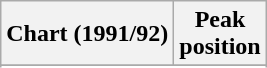<table class="wikitable sortable plainrowheaders" style="text-align:center">
<tr>
<th>Chart (1991/92)</th>
<th>Peak<br>position</th>
</tr>
<tr>
</tr>
<tr>
</tr>
<tr>
</tr>
<tr>
</tr>
</table>
